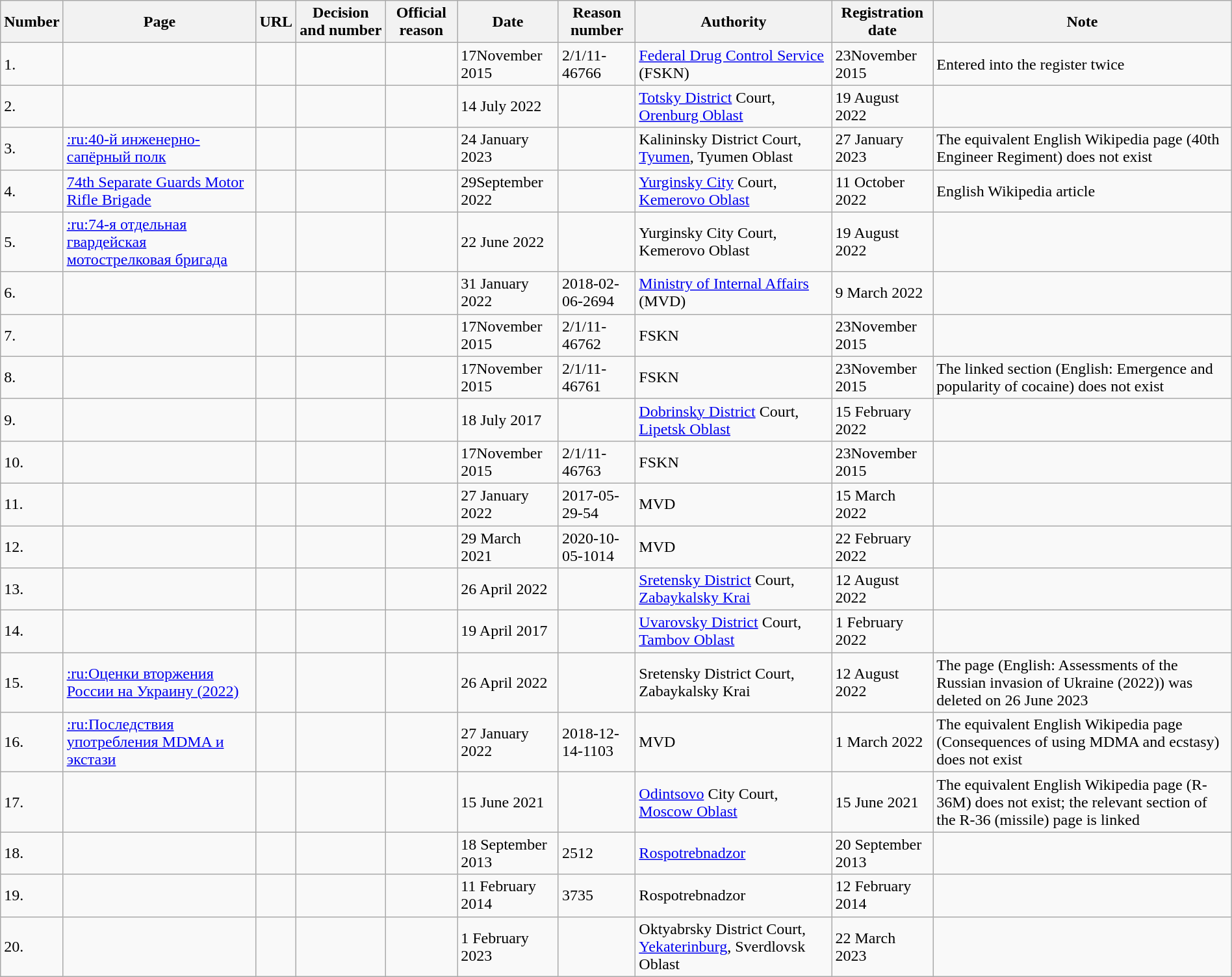<table class="wikitable sortable" width="100%" style="text-align:left;">
<tr>
<th>Number</th>
<th>Page</th>
<th>URL</th>
<th>Decision and number</th>
<th>Official reason</th>
<th>Date</th>
<th>Reason number</th>
<th>Authority</th>
<th>Registration date</th>
<th>Note</th>
</tr>
<tr>
<td>1.</td>
<td></td>
<td></td>
<td></td>
<td></td>
<td>17November 2015</td>
<td>2/1/11-46766</td>
<td><a href='#'>Federal Drug Control Service</a> (FSKN)</td>
<td>23November 2015</td>
<td>Entered into the register twice</td>
</tr>
<tr>
<td>2.</td>
<td></td>
<td></td>
<td></td>
<td></td>
<td>14 July 2022</td>
<td></td>
<td><a href='#'>Totsky District</a> Court, <a href='#'>Orenburg Oblast</a></td>
<td>19 August 2022</td>
<td></td>
</tr>
<tr>
<td>3.</td>
<td><a href='#'>:ru:40-й инженерно-сапёрный полк</a></td>
<td></td>
<td></td>
<td></td>
<td>24 January 2023</td>
<td></td>
<td>Kalininsky District Court, <a href='#'>Tyumen</a>, Tyumen Oblast</td>
<td>27 January 2023</td>
<td>The equivalent English Wikipedia page (40th Engineer Regiment) does not exist</td>
</tr>
<tr>
<td>4.</td>
<td><a href='#'>74th Separate Guards Motor Rifle Brigade</a></td>
<td></td>
<td></td>
<td></td>
<td>29September 2022</td>
<td></td>
<td><a href='#'>Yurginsky City</a> Court, <a href='#'>Kemerovo Oblast</a></td>
<td>11 October 2022</td>
<td>English Wikipedia article</td>
</tr>
<tr>
<td>5.</td>
<td><a href='#'>:ru:74-я отдельная гвардейская мотострелковая бригада</a></td>
<td></td>
<td></td>
<td></td>
<td>22 June 2022</td>
<td></td>
<td>Yurginsky City Court, Kemerovo Oblast</td>
<td>19 August 2022</td>
<td></td>
</tr>
<tr>
<td>6.</td>
<td></td>
<td></td>
<td></td>
<td></td>
<td>31 January 2022</td>
<td>2018-02-06-2694</td>
<td><a href='#'>Ministry of Internal Affairs</a> (MVD)</td>
<td>9 March 2022</td>
<td></td>
</tr>
<tr>
<td>7.</td>
<td></td>
<td></td>
<td></td>
<td></td>
<td>17November 2015</td>
<td>2/1/11-46762</td>
<td>FSKN</td>
<td>23November 2015</td>
<td></td>
</tr>
<tr>
<td>8.</td>
<td></td>
<td></td>
<td></td>
<td></td>
<td>17November 2015</td>
<td>2/1/11-46761</td>
<td>FSKN</td>
<td>23November 2015</td>
<td>The linked section (English: Emergence and popularity of cocaine) does not exist</td>
</tr>
<tr>
<td>9.</td>
<td></td>
<td></td>
<td></td>
<td></td>
<td>18 July 2017</td>
<td></td>
<td><a href='#'>Dobrinsky District</a> Court, <a href='#'>Lipetsk Oblast</a></td>
<td>15 February 2022</td>
<td></td>
</tr>
<tr>
<td>10.</td>
<td></td>
<td></td>
<td></td>
<td></td>
<td>17November 2015</td>
<td>2/1/11-46763</td>
<td>FSKN</td>
<td>23November 2015</td>
<td></td>
</tr>
<tr>
<td>11.</td>
<td></td>
<td></td>
<td></td>
<td></td>
<td>27 January 2022</td>
<td>2017-05-29-54</td>
<td>MVD</td>
<td>15 March 2022</td>
<td></td>
</tr>
<tr>
<td>12.</td>
<td></td>
<td></td>
<td></td>
<td></td>
<td>29 March 2021</td>
<td>2020-10-05-1014</td>
<td>MVD</td>
<td>22 February 2022</td>
<td></td>
</tr>
<tr>
<td>13.</td>
<td></td>
<td></td>
<td></td>
<td></td>
<td>26 April 2022</td>
<td></td>
<td><a href='#'>Sretensky District</a> Court, <a href='#'>Zabaykalsky Krai</a></td>
<td>12 August 2022</td>
<td></td>
</tr>
<tr>
<td>14.</td>
<td></td>
<td></td>
<td></td>
<td></td>
<td>19 April 2017</td>
<td></td>
<td><a href='#'>Uvarovsky District</a> Court, <a href='#'>Tambov Oblast</a></td>
<td>1 February 2022</td>
<td></td>
</tr>
<tr>
<td>15.</td>
<td><a href='#'>:ru:Оценки вторжения России на Украину (2022)</a></td>
<td></td>
<td></td>
<td></td>
<td>26 April 2022</td>
<td></td>
<td>Sretensky District Court, Zabaykalsky Krai</td>
<td>12 August 2022</td>
<td>The page (English: Assessments of the Russian invasion of Ukraine (2022)) was deleted on 26 June 2023</td>
</tr>
<tr>
<td>16.</td>
<td><a href='#'>:ru:Последствия употребления MDMA и экстази</a></td>
<td></td>
<td></td>
<td></td>
<td>27 January 2022</td>
<td>2018-12-14-1103</td>
<td>MVD</td>
<td>1 March 2022</td>
<td>The equivalent English Wikipedia page (Consequences of using MDMA and ecstasy) does not exist</td>
</tr>
<tr>
<td>17.</td>
<td></td>
<td></td>
<td></td>
<td></td>
<td>15 June 2021</td>
<td></td>
<td><a href='#'>Odintsovo</a> City Court, <a href='#'>Moscow Oblast</a></td>
<td>15 June 2021</td>
<td>The equivalent English Wikipedia page (R-36M) does not exist; the relevant section of the R-36 (missile) page is linked</td>
</tr>
<tr>
<td>18.</td>
<td></td>
<td></td>
<td></td>
<td></td>
<td>18 September 2013</td>
<td>2512</td>
<td><a href='#'>Rospotrebnadzor</a></td>
<td>20 September 2013</td>
<td></td>
</tr>
<tr>
<td>19.</td>
<td></td>
<td></td>
<td></td>
<td></td>
<td>11 February 2014</td>
<td>3735</td>
<td>Rospotrebnadzor</td>
<td>12 February 2014</td>
<td></td>
</tr>
<tr>
<td>20.</td>
<td></td>
<td></td>
<td></td>
<td></td>
<td>1 February 2023</td>
<td></td>
<td>Oktyabrsky District Court, <a href='#'>Yekaterinburg</a>, Sverdlovsk Oblast</td>
<td>22 March 2023</td>
<td></td>
</tr>
</table>
